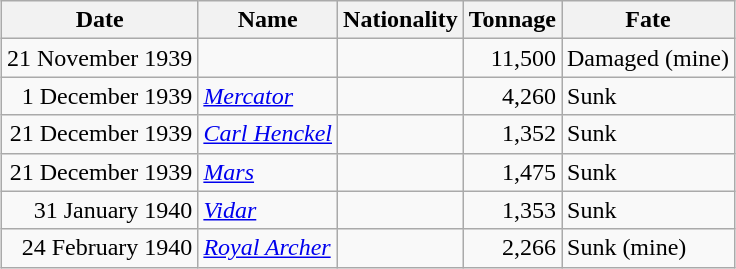<table class="wikitable sortable" style="margin: 1em auto 1em auto;" style="margin: 1em auto 1em auto;"|->
<tr>
<th>Date</th>
<th>Name</th>
<th>Nationality</th>
<th>Tonnage</th>
<th>Fate</th>
</tr>
<tr>
<td align="right">21 November 1939</td>
<td align="left"></td>
<td align="left"></td>
<td align="right">11,500</td>
<td align="left">Damaged (mine)</td>
</tr>
<tr>
<td align="right">1 December 1939</td>
<td align="left"><a href='#'><em>Mercator</em></a></td>
<td align="left"></td>
<td align="right">4,260</td>
<td align="left">Sunk</td>
</tr>
<tr>
<td align="right">21 December 1939</td>
<td align="left"><a href='#'><em>Carl Henckel</em></a></td>
<td align="left"></td>
<td align="right">1,352</td>
<td align="left">Sunk</td>
</tr>
<tr>
<td align="right">21 December 1939</td>
<td align="left"><a href='#'><em>Mars</em></a></td>
<td align="left"></td>
<td align="right">1,475</td>
<td align="left">Sunk</td>
</tr>
<tr>
<td align="right">31 January 1940</td>
<td align="left"><a href='#'><em>Vidar</em></a></td>
<td align="left"></td>
<td align="right">1,353</td>
<td align="left">Sunk</td>
</tr>
<tr>
<td align="right">24 February 1940</td>
<td align="left"><a href='#'><em>Royal Archer</em></a></td>
<td align="left"></td>
<td align="right">2,266</td>
<td align="left">Sunk (mine)</td>
</tr>
</table>
